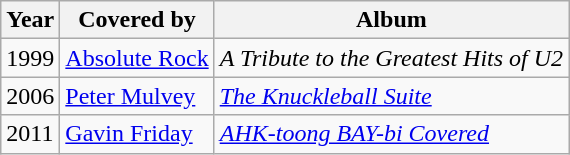<table class="wikitable">
<tr>
<th>Year</th>
<th>Covered by</th>
<th>Album</th>
</tr>
<tr>
<td>1999</td>
<td><a href='#'>Absolute Rock</a></td>
<td><em>A Tribute to the Greatest Hits of U2</em></td>
</tr>
<tr>
<td>2006</td>
<td><a href='#'>Peter Mulvey</a></td>
<td><em><a href='#'>The Knuckleball Suite</a></em></td>
</tr>
<tr>
<td>2011</td>
<td><a href='#'>Gavin Friday</a></td>
<td><em><a href='#'>AHK-toong BAY-bi Covered</a></em></td>
</tr>
</table>
